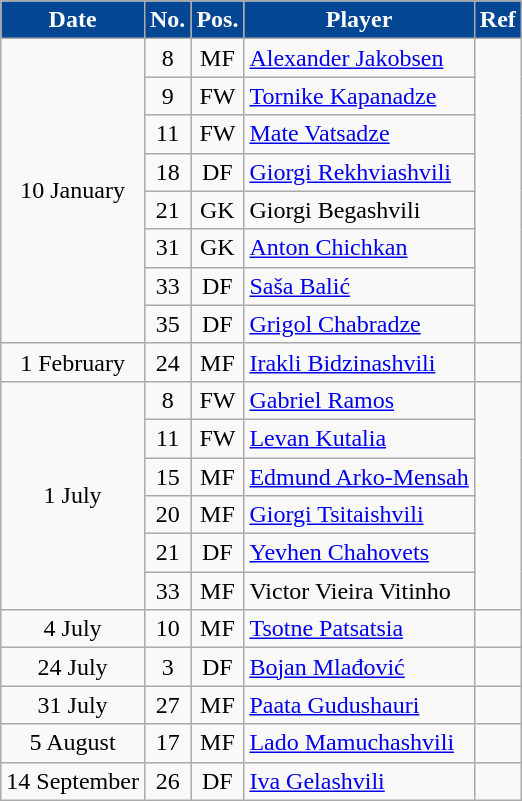<table class="wikitable plainrowheaders sortable" sortable" style="text-align:center">
<tr>
<th scope="col" style="background-color:#034694;color:white">Date</th>
<th scope="col" style="background-color:#034694;color:white">No.</th>
<th scope="col" style="background-color:#034694;color:white">Pos.</th>
<th scope="col" style="background-color:#034694;color:white">Player</th>
<th scope="col" class="unsortable" style="background-color:#034694;color:white">Ref</th>
</tr>
<tr>
<td rowspan="8">10 January</td>
<td>8</td>
<td>MF</td>
<td align=left> <a href='#'>Alexander Jakobsen</a></td>
<td rowspan="8"></td>
</tr>
<tr>
<td>9</td>
<td>FW</td>
<td align=left> <a href='#'>Tornike Kapanadze</a></td>
</tr>
<tr>
<td>11</td>
<td>FW</td>
<td align=left> <a href='#'>Mate Vatsadze</a></td>
</tr>
<tr>
<td>18</td>
<td>DF</td>
<td align=left> <a href='#'>Giorgi Rekhviashvili</a></td>
</tr>
<tr>
<td>21</td>
<td>GK</td>
<td align=left> Giorgi Begashvili</td>
</tr>
<tr>
<td>31</td>
<td>GK</td>
<td align=left> <a href='#'>Anton Chichkan</a></td>
</tr>
<tr>
<td>33</td>
<td>DF</td>
<td align=left> <a href='#'>Saša Balić</a></td>
</tr>
<tr>
<td>35</td>
<td>DF</td>
<td align=left> <a href='#'>Grigol Chabradze</a></td>
</tr>
<tr>
<td>1 February</td>
<td>24</td>
<td>MF</td>
<td align=left> <a href='#'>Irakli Bidzinashvili</a></td>
<td></td>
</tr>
<tr>
<td rowspan="6">1 July</td>
<td>8</td>
<td>FW</td>
<td align=left> <a href='#'>Gabriel Ramos</a></td>
<td rowspan="6"></td>
</tr>
<tr>
<td>11</td>
<td>FW</td>
<td align=left> <a href='#'>Levan Kutalia</a></td>
</tr>
<tr>
<td>15</td>
<td>MF</td>
<td align=left> <a href='#'>Edmund Arko-Mensah</a></td>
</tr>
<tr>
<td>20</td>
<td>MF</td>
<td align=left> <a href='#'>Giorgi Tsitaishvili</a></td>
</tr>
<tr>
<td>21</td>
<td>DF</td>
<td align=left> <a href='#'>Yevhen Chahovets</a></td>
</tr>
<tr>
<td>33</td>
<td>MF</td>
<td align=left> Victor Vieira Vitinho</td>
</tr>
<tr>
<td>4 July</td>
<td>10</td>
<td>MF</td>
<td align=left> <a href='#'>Tsotne Patsatsia</a></td>
<td></td>
</tr>
<tr>
<td>24 July</td>
<td>3</td>
<td>DF</td>
<td align=left> <a href='#'>Bojan Mlađović</a></td>
<td></td>
</tr>
<tr>
<td>31 July</td>
<td>27</td>
<td>MF</td>
<td align=left> <a href='#'>Paata Gudushauri</a></td>
<td></td>
</tr>
<tr>
<td>5 August</td>
<td>17</td>
<td>MF</td>
<td align=left> <a href='#'>Lado Mamuchashvili</a></td>
<td></td>
</tr>
<tr>
<td>14 September</td>
<td>26</td>
<td>DF</td>
<td align=left> <a href='#'>Iva Gelashvili</a></td>
<td></td>
</tr>
</table>
